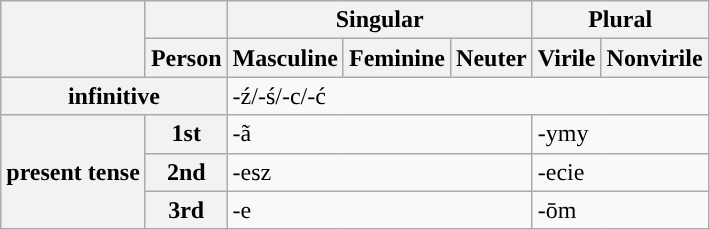<table class="wikitable">
<tr>
<th rowspan="2"></th>
<th></th>
<th colspan="3">Singular</th>
<th colspan="2">Plural</th>
</tr>
<tr>
<th>Person</th>
<th>Masculine</th>
<th>Feminine</th>
<th>Neuter</th>
<th>Virile</th>
<th>Nonvirile</th>
</tr>
<tr>
<th colspan="2">infinitive</th>
<td colspan="5">-ź/-ś/-c/-ć</td>
</tr>
<tr>
<th rowspan="4">present tense</th>
<th>1st</th>
<td colspan="3">-ã</td>
<td colspan="2">-ymy</td>
</tr>
<tr>
<th>2nd</th>
<td colspan="3">-esz</td>
<td colspan="2">-ecie</td>
</tr>
<tr>
<th>3rd</th>
<td colspan="3">-e</td>
<td colspan="2">-ōm</td>
</tr>
</table>
